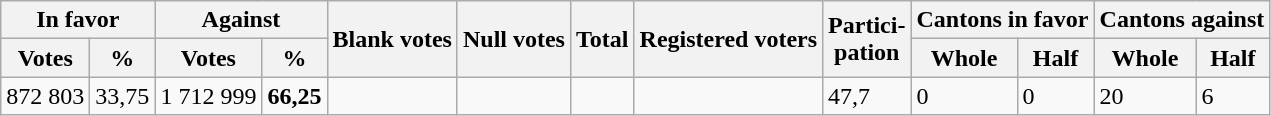<table class="wikitable">
<tr>
<th colspan="2">In favor</th>
<th colspan="2">Against</th>
<th rowspan="2">Blank votes</th>
<th rowspan="2">Null votes</th>
<th rowspan="2">Total</th>
<th rowspan="2">Registered voters</th>
<th rowspan="2">Partici-<br>pation</th>
<th colspan="2">Cantons in favor</th>
<th colspan="2">Cantons against</th>
</tr>
<tr>
<th>Votes</th>
<th>%</th>
<th>Votes</th>
<th>%</th>
<th>Whole</th>
<th>Half</th>
<th>Whole</th>
<th>Half</th>
</tr>
<tr>
<td>872 803</td>
<td>33,75</td>
<td>1 712 999</td>
<td><strong>66,25</strong></td>
<td></td>
<td></td>
<td></td>
<td></td>
<td>47,7</td>
<td>0</td>
<td>0</td>
<td>20</td>
<td>6</td>
</tr>
</table>
